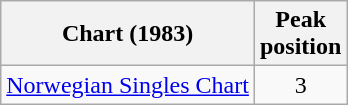<table class="wikitable sortable">
<tr>
<th>Chart (1983)</th>
<th>Peak<br>position</th>
</tr>
<tr>
<td><a href='#'>Norwegian Singles Chart</a></td>
<td style="text-align:center;">3</td>
</tr>
</table>
